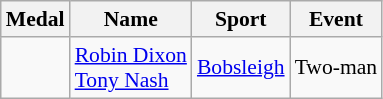<table class="wikitable sortable" style="font-size:90%">
<tr>
<th>Medal</th>
<th>Name</th>
<th>Sport</th>
<th>Event</th>
</tr>
<tr>
<td></td>
<td><a href='#'>Robin Dixon</a> <br> <a href='#'>Tony Nash</a></td>
<td><a href='#'>Bobsleigh</a></td>
<td>Two-man</td>
</tr>
</table>
